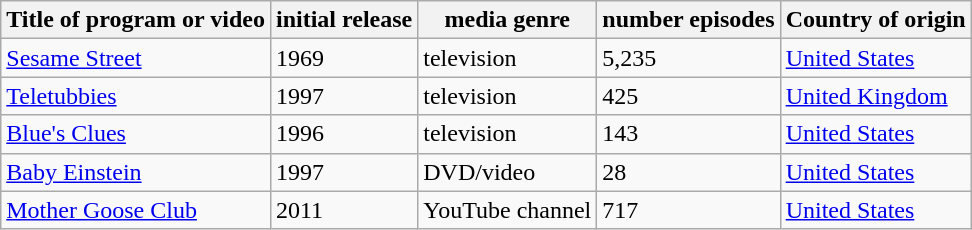<table class="wikitable">
<tr>
<th>Title of program or video</th>
<th>initial release</th>
<th>media genre</th>
<th>number episodes</th>
<th>Country of origin</th>
</tr>
<tr>
<td><a href='#'>Sesame Street</a></td>
<td>1969</td>
<td>television</td>
<td>5,235</td>
<td><a href='#'>United States</a></td>
</tr>
<tr>
<td><a href='#'>Teletubbies</a></td>
<td>1997</td>
<td>television</td>
<td>425</td>
<td><a href='#'>United Kingdom</a></td>
</tr>
<tr>
<td><a href='#'>Blue's Clues</a></td>
<td>1996</td>
<td>television</td>
<td>143</td>
<td><a href='#'>United States</a></td>
</tr>
<tr>
<td><a href='#'>Baby Einstein</a></td>
<td>1997</td>
<td>DVD/video</td>
<td>28</td>
<td><a href='#'>United States</a></td>
</tr>
<tr>
<td><a href='#'>Mother Goose Club</a></td>
<td>2011</td>
<td>YouTube channel</td>
<td>717</td>
<td><a href='#'>United States</a></td>
</tr>
</table>
